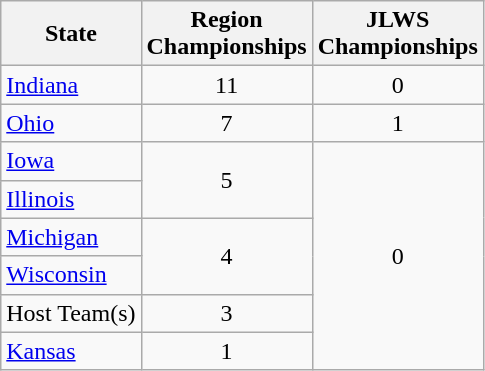<table class="wikitable">
<tr>
<th>State</th>
<th>Region<br>Championships</th>
<th>JLWS<br>Championships</th>
</tr>
<tr>
<td> <a href='#'>Indiana</a></td>
<td align=center>11</td>
<td align="center">0</td>
</tr>
<tr>
<td> <a href='#'>Ohio</a></td>
<td align=center>7</td>
<td align=center>1</td>
</tr>
<tr>
<td> <a href='#'>Iowa</a></td>
<td align=center rowspan=2>5</td>
<td rowspan=6 align="center">0</td>
</tr>
<tr>
<td> <a href='#'>Illinois</a></td>
</tr>
<tr>
<td> <a href='#'>Michigan</a></td>
<td rowspan=2 align=center>4</td>
</tr>
<tr>
<td> <a href='#'>Wisconsin</a></td>
</tr>
<tr>
<td> Host Team(s)</td>
<td align="center">3</td>
</tr>
<tr>
<td> <a href='#'>Kansas</a></td>
<td align=center>1</td>
</tr>
</table>
